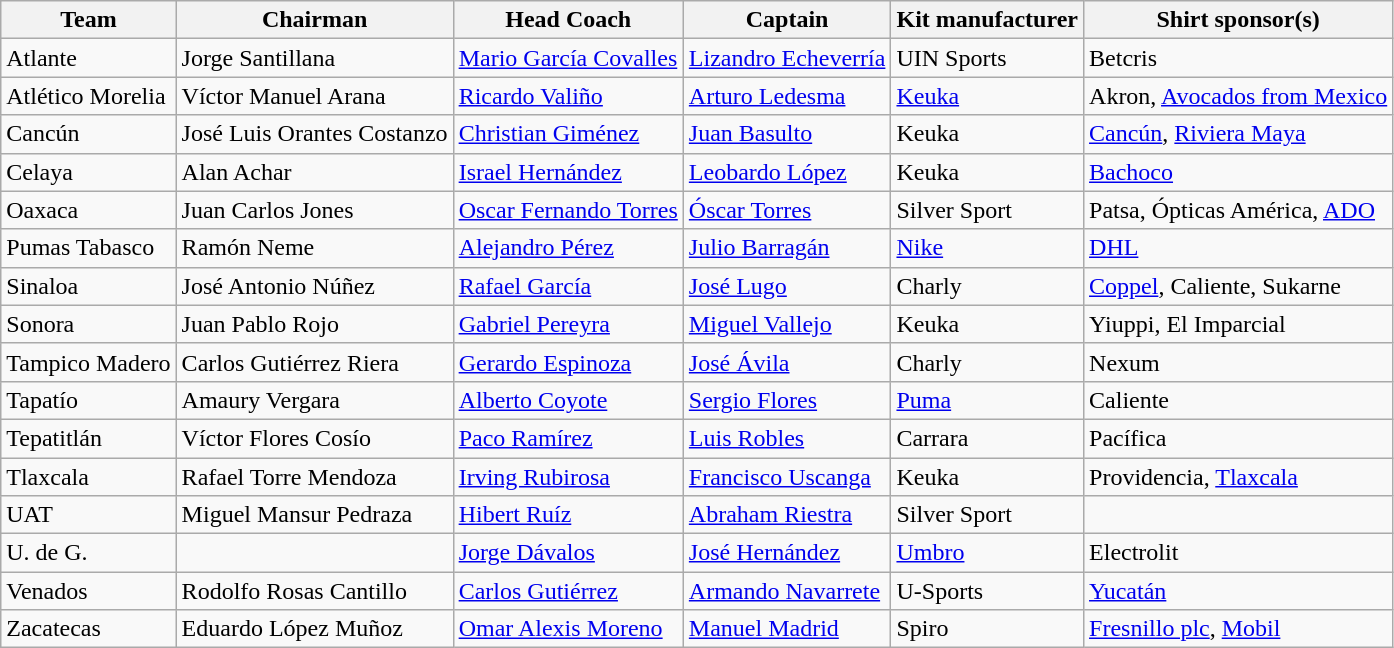<table class="wikitable sortable" style="text-align: left;">
<tr>
<th>Team</th>
<th>Chairman</th>
<th>Head Coach</th>
<th>Captain</th>
<th>Kit manufacturer</th>
<th>Shirt sponsor(s)</th>
</tr>
<tr>
<td>Atlante</td>
<td>Jorge Santillana</td>
<td> <a href='#'>Mario García Covalles</a></td>
<td> <a href='#'>Lizandro Echeverría</a></td>
<td>UIN Sports</td>
<td>Betcris</td>
</tr>
<tr>
<td>Atlético Morelia</td>
<td>Víctor Manuel Arana</td>
<td> <a href='#'>Ricardo Valiño</a></td>
<td> <a href='#'>Arturo Ledesma</a></td>
<td><a href='#'>Keuka</a></td>
<td>Akron, <a href='#'>Avocados from Mexico</a></td>
</tr>
<tr>
<td>Cancún</td>
<td>José Luis Orantes Costanzo</td>
<td> <a href='#'>Christian Giménez</a></td>
<td> <a href='#'>Juan Basulto</a></td>
<td>Keuka</td>
<td><a href='#'>Cancún</a>, <a href='#'>Riviera Maya</a></td>
</tr>
<tr>
<td>Celaya</td>
<td>Alan Achar</td>
<td> <a href='#'>Israel Hernández</a></td>
<td> <a href='#'>Leobardo López</a></td>
<td>Keuka</td>
<td><a href='#'>Bachoco</a></td>
</tr>
<tr>
<td>Oaxaca</td>
<td>Juan Carlos Jones</td>
<td> <a href='#'>Oscar Fernando Torres</a></td>
<td> <a href='#'>Óscar Torres</a></td>
<td>Silver Sport</td>
<td>Patsa, Ópticas América, <a href='#'>ADO</a></td>
</tr>
<tr>
<td>Pumas Tabasco</td>
<td>Ramón Neme</td>
<td> <a href='#'>Alejandro Pérez</a></td>
<td> <a href='#'>Julio Barragán</a></td>
<td><a href='#'>Nike</a></td>
<td><a href='#'>DHL</a></td>
</tr>
<tr>
<td>Sinaloa</td>
<td>José Antonio Núñez</td>
<td> <a href='#'>Rafael García</a></td>
<td> <a href='#'>José Lugo</a></td>
<td>Charly</td>
<td><a href='#'>Coppel</a>, Caliente, Sukarne</td>
</tr>
<tr>
<td>Sonora</td>
<td>Juan Pablo Rojo</td>
<td> <a href='#'>Gabriel Pereyra</a></td>
<td> <a href='#'>Miguel Vallejo</a></td>
<td>Keuka</td>
<td>Yiuppi, El Imparcial</td>
</tr>
<tr>
<td>Tampico Madero</td>
<td>Carlos Gutiérrez Riera</td>
<td> <a href='#'>Gerardo Espinoza</a></td>
<td> <a href='#'>José Ávila</a></td>
<td>Charly</td>
<td>Nexum</td>
</tr>
<tr>
<td>Tapatío</td>
<td>Amaury Vergara</td>
<td> <a href='#'>Alberto Coyote</a></td>
<td> <a href='#'>Sergio Flores</a></td>
<td><a href='#'>Puma</a></td>
<td>Caliente</td>
</tr>
<tr>
<td>Tepatitlán</td>
<td>Víctor Flores Cosío</td>
<td> <a href='#'>Paco Ramírez</a></td>
<td> <a href='#'>Luis Robles</a></td>
<td>Carrara</td>
<td>Pacífica</td>
</tr>
<tr>
<td>Tlaxcala</td>
<td>Rafael Torre Mendoza</td>
<td> <a href='#'>Irving Rubirosa</a></td>
<td> <a href='#'>Francisco Uscanga</a></td>
<td>Keuka</td>
<td>Providencia, <a href='#'>Tlaxcala</a></td>
</tr>
<tr>
<td>UAT</td>
<td>Miguel Mansur Pedraza</td>
<td> <a href='#'>Hibert Ruíz</a></td>
<td> <a href='#'>Abraham Riestra</a></td>
<td>Silver Sport</td>
<td></td>
</tr>
<tr>
<td>U. de G.</td>
<td></td>
<td> <a href='#'>Jorge Dávalos</a></td>
<td> <a href='#'>José Hernández</a></td>
<td><a href='#'>Umbro</a></td>
<td>Electrolit</td>
</tr>
<tr>
<td>Venados</td>
<td>Rodolfo Rosas Cantillo</td>
<td> <a href='#'>Carlos Gutiérrez</a></td>
<td> <a href='#'>Armando Navarrete</a></td>
<td>U-Sports</td>
<td><a href='#'>Yucatán</a></td>
</tr>
<tr>
<td>Zacatecas</td>
<td>Eduardo López Muñoz</td>
<td> <a href='#'>Omar Alexis Moreno</a></td>
<td> <a href='#'>Manuel Madrid</a></td>
<td>Spiro</td>
<td><a href='#'>Fresnillo plc</a>, <a href='#'>Mobil</a></td>
</tr>
</table>
